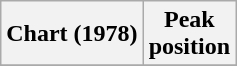<table class="wikitable plainrowheaders sortable" style="text-align:center;">
<tr>
<th>Chart (1978)</th>
<th>Peak<br>position</th>
</tr>
<tr>
</tr>
</table>
